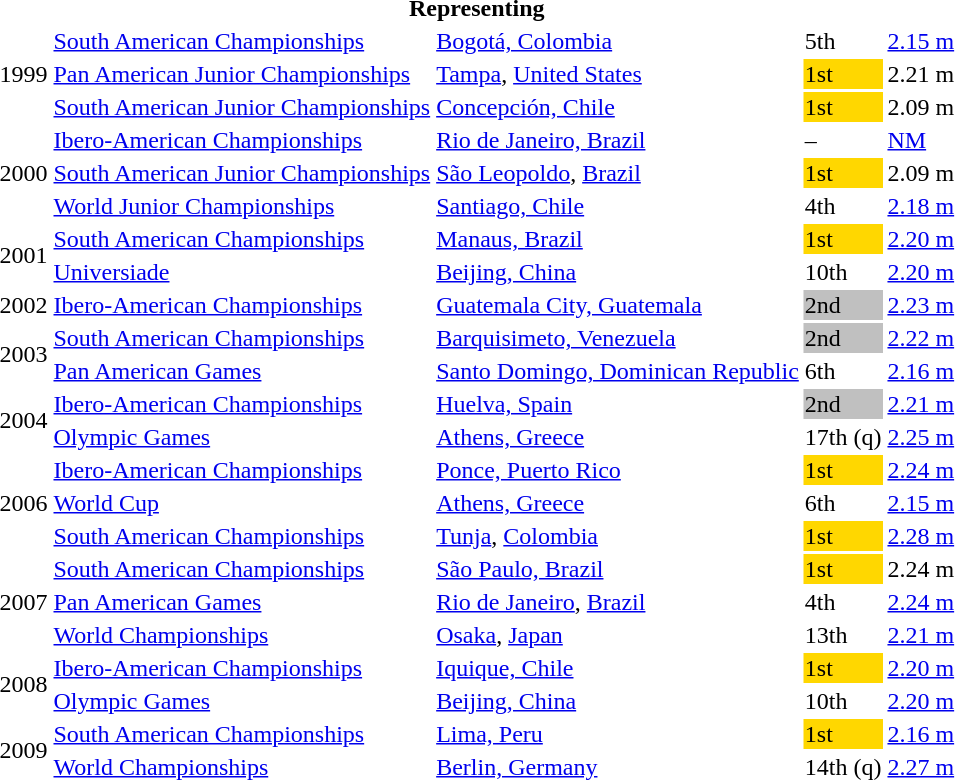<table>
<tr>
<th colspan="5">Representing </th>
</tr>
<tr>
<td rowspan=3>1999</td>
<td><a href='#'>South American Championships</a></td>
<td><a href='#'>Bogotá, Colombia</a></td>
<td>5th</td>
<td><a href='#'>2.15 m</a></td>
</tr>
<tr>
<td><a href='#'>Pan American Junior Championships</a></td>
<td><a href='#'>Tampa</a>, <a href='#'>United States</a></td>
<td bgcolor="gold">1st</td>
<td>2.21 m</td>
</tr>
<tr>
<td><a href='#'>South American Junior Championships</a></td>
<td><a href='#'>Concepción, Chile</a></td>
<td bgcolor="gold">1st</td>
<td>2.09 m</td>
</tr>
<tr>
<td rowspan=3>2000</td>
<td><a href='#'>Ibero-American Championships</a></td>
<td><a href='#'>Rio de Janeiro, Brazil</a></td>
<td>–</td>
<td><a href='#'>NM</a></td>
</tr>
<tr>
<td><a href='#'>South American Junior Championships</a></td>
<td><a href='#'>São Leopoldo</a>, <a href='#'>Brazil</a></td>
<td bgcolor="gold">1st</td>
<td>2.09 m</td>
</tr>
<tr>
<td><a href='#'>World Junior Championships</a></td>
<td><a href='#'>Santiago, Chile</a></td>
<td>4th</td>
<td><a href='#'>2.18 m</a></td>
</tr>
<tr>
<td rowspan=2>2001</td>
<td><a href='#'>South American Championships</a></td>
<td><a href='#'>Manaus, Brazil</a></td>
<td bgcolor="gold">1st</td>
<td><a href='#'>2.20 m</a></td>
</tr>
<tr>
<td><a href='#'>Universiade</a></td>
<td><a href='#'>Beijing, China</a></td>
<td>10th</td>
<td><a href='#'>2.20 m</a></td>
</tr>
<tr>
<td>2002</td>
<td><a href='#'>Ibero-American Championships</a></td>
<td><a href='#'>Guatemala City, Guatemala</a></td>
<td bgcolor="silver">2nd</td>
<td><a href='#'>2.23 m</a></td>
</tr>
<tr>
<td rowspan=2>2003</td>
<td><a href='#'>South American Championships</a></td>
<td><a href='#'>Barquisimeto, Venezuela</a></td>
<td bgcolor="silver">2nd</td>
<td><a href='#'>2.22 m</a></td>
</tr>
<tr>
<td><a href='#'>Pan American Games</a></td>
<td><a href='#'>Santo Domingo, Dominican Republic</a></td>
<td>6th</td>
<td><a href='#'>2.16 m</a></td>
</tr>
<tr>
<td rowspan=2>2004</td>
<td><a href='#'>Ibero-American Championships</a></td>
<td><a href='#'>Huelva, Spain</a></td>
<td bgcolor="silver">2nd</td>
<td><a href='#'>2.21 m</a></td>
</tr>
<tr>
<td><a href='#'>Olympic Games</a></td>
<td><a href='#'>Athens, Greece</a></td>
<td>17th (q)</td>
<td><a href='#'>2.25 m</a></td>
</tr>
<tr>
<td rowspan=3>2006</td>
<td><a href='#'>Ibero-American Championships</a></td>
<td><a href='#'>Ponce, Puerto Rico</a></td>
<td bgcolor="gold">1st</td>
<td><a href='#'>2.24 m</a></td>
</tr>
<tr>
<td><a href='#'>World Cup</a></td>
<td><a href='#'>Athens, Greece</a></td>
<td>6th</td>
<td><a href='#'>2.15 m</a></td>
</tr>
<tr>
<td><a href='#'>South American Championships</a></td>
<td><a href='#'>Tunja</a>, <a href='#'>Colombia</a></td>
<td bgcolor="gold">1st</td>
<td><a href='#'>2.28 m</a></td>
</tr>
<tr>
<td rowspan=3>2007</td>
<td><a href='#'>South American Championships</a></td>
<td><a href='#'>São Paulo, Brazil</a></td>
<td bgcolor="gold">1st</td>
<td>2.24 m</td>
</tr>
<tr>
<td><a href='#'>Pan American Games</a></td>
<td><a href='#'>Rio de Janeiro</a>, <a href='#'>Brazil</a></td>
<td>4th</td>
<td><a href='#'>2.24 m</a></td>
</tr>
<tr>
<td><a href='#'>World Championships</a></td>
<td><a href='#'>Osaka</a>, <a href='#'>Japan</a></td>
<td>13th</td>
<td><a href='#'>2.21 m</a></td>
</tr>
<tr>
<td rowspan=2>2008</td>
<td><a href='#'>Ibero-American Championships</a></td>
<td><a href='#'>Iquique, Chile</a></td>
<td bgcolor="gold">1st</td>
<td><a href='#'>2.20 m</a></td>
</tr>
<tr>
<td><a href='#'>Olympic Games</a></td>
<td><a href='#'>Beijing, China</a></td>
<td>10th</td>
<td><a href='#'>2.20 m</a></td>
</tr>
<tr>
<td rowspan=2>2009</td>
<td><a href='#'>South American Championships</a></td>
<td><a href='#'>Lima, Peru</a></td>
<td bgcolor="gold">1st</td>
<td><a href='#'>2.16 m</a></td>
</tr>
<tr>
<td><a href='#'>World Championships</a></td>
<td><a href='#'>Berlin, Germany</a></td>
<td>14th (q)</td>
<td><a href='#'>2.27 m</a></td>
</tr>
</table>
